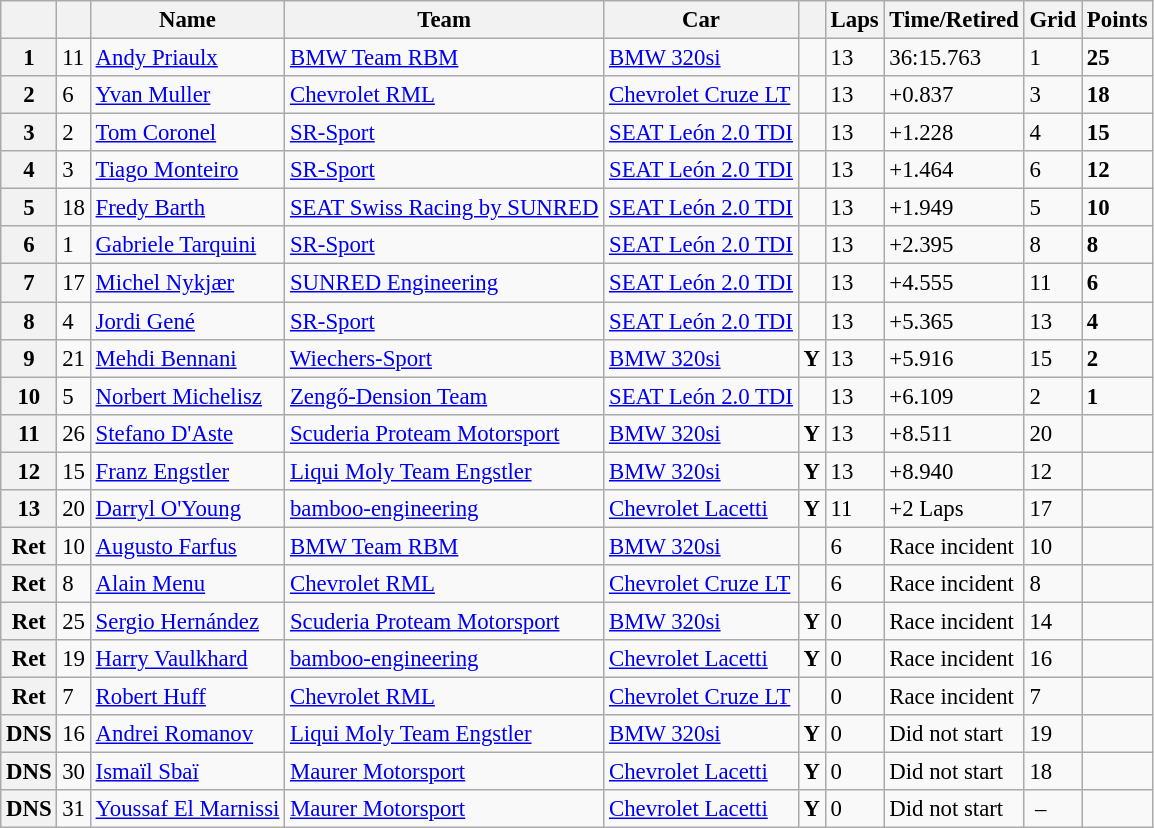<table class="wikitable sortable" style="font-size: 95%;">
<tr>
<th></th>
<th></th>
<th>Name</th>
<th>Team</th>
<th>Car</th>
<th></th>
<th>Laps</th>
<th>Time/Retired</th>
<th>Grid</th>
<th>Points</th>
</tr>
<tr>
<th>1</th>
<td>11</td>
<td> <a href='#'>Andy Priaulx</a></td>
<td><a href='#'>BMW Team RBM</a></td>
<td><a href='#'>BMW 320si</a></td>
<td></td>
<td>13</td>
<td>36:15.763</td>
<td>1</td>
<td><strong>25</strong></td>
</tr>
<tr>
<th>2</th>
<td>6</td>
<td> <a href='#'>Yvan Muller</a></td>
<td><a href='#'>Chevrolet RML</a></td>
<td><a href='#'>Chevrolet Cruze LT</a></td>
<td></td>
<td>13</td>
<td>+0.837</td>
<td>3</td>
<td><strong>18</strong></td>
</tr>
<tr>
<th>3</th>
<td>2</td>
<td> <a href='#'>Tom Coronel</a></td>
<td><a href='#'>SR-Sport</a></td>
<td><a href='#'>SEAT León 2.0 TDI</a></td>
<td></td>
<td>13</td>
<td>+1.228</td>
<td>4</td>
<td><strong>15</strong></td>
</tr>
<tr>
<th>4</th>
<td>3</td>
<td> <a href='#'>Tiago Monteiro</a></td>
<td><a href='#'>SR-Sport</a></td>
<td><a href='#'>SEAT León 2.0 TDI</a></td>
<td></td>
<td>13</td>
<td>+1.464</td>
<td>6</td>
<td><strong>12</strong></td>
</tr>
<tr>
<th>5</th>
<td>18</td>
<td> <a href='#'>Fredy Barth</a></td>
<td><a href='#'>SEAT Swiss Racing by SUNRED</a></td>
<td><a href='#'>SEAT León 2.0 TDI</a></td>
<td></td>
<td>13</td>
<td>+1.949</td>
<td>5</td>
<td><strong>10</strong></td>
</tr>
<tr>
<th>6</th>
<td>1</td>
<td> <a href='#'>Gabriele Tarquini</a></td>
<td><a href='#'>SR-Sport</a></td>
<td><a href='#'>SEAT León 2.0 TDI</a></td>
<td></td>
<td>13</td>
<td>+2.395</td>
<td>8</td>
<td><strong>8</strong></td>
</tr>
<tr>
<th>7</th>
<td>17</td>
<td> <a href='#'>Michel Nykjær</a></td>
<td><a href='#'>SUNRED Engineering</a></td>
<td><a href='#'>SEAT León 2.0 TDI</a></td>
<td></td>
<td>13</td>
<td>+4.555</td>
<td>11</td>
<td><strong>6</strong></td>
</tr>
<tr>
<th>8</th>
<td>4</td>
<td> <a href='#'>Jordi Gené</a></td>
<td><a href='#'>SR-Sport</a></td>
<td><a href='#'>SEAT León 2.0 TDI</a></td>
<td></td>
<td>13</td>
<td>+5.365</td>
<td>13</td>
<td><strong>4</strong></td>
</tr>
<tr>
<th>9</th>
<td>21</td>
<td> <a href='#'>Mehdi Bennani</a></td>
<td><a href='#'>Wiechers-Sport</a></td>
<td><a href='#'>BMW 320si</a></td>
<td align=center><strong><span>Y</span></strong></td>
<td>13</td>
<td>+5.916</td>
<td>15</td>
<td><strong>2</strong></td>
</tr>
<tr>
<th>10</th>
<td>5</td>
<td> <a href='#'>Norbert Michelisz</a></td>
<td><a href='#'>Zengő-Dension Team</a></td>
<td><a href='#'>SEAT León 2.0 TDI</a></td>
<td></td>
<td>13</td>
<td>+6.109</td>
<td>2</td>
<td><strong>1</strong></td>
</tr>
<tr>
<th>11</th>
<td>26</td>
<td> <a href='#'>Stefano D'Aste</a></td>
<td><a href='#'>Scuderia Proteam Motorsport</a></td>
<td><a href='#'>BMW 320si</a></td>
<td align=center><strong><span>Y</span></strong></td>
<td>13</td>
<td>+8.511</td>
<td>20</td>
<td></td>
</tr>
<tr>
<th>12</th>
<td>15</td>
<td> <a href='#'>Franz Engstler</a></td>
<td><a href='#'>Liqui Moly Team Engstler</a></td>
<td><a href='#'>BMW 320si</a></td>
<td align=center><strong><span>Y</span></strong></td>
<td>13</td>
<td>+8.940</td>
<td>12</td>
<td></td>
</tr>
<tr>
<th>13</th>
<td>20</td>
<td> <a href='#'>Darryl O'Young</a></td>
<td><a href='#'>bamboo-engineering</a></td>
<td><a href='#'>Chevrolet Lacetti</a></td>
<td align=center><strong><span>Y</span></strong></td>
<td>11</td>
<td>+2 Laps</td>
<td>17</td>
<td></td>
</tr>
<tr>
<th>Ret</th>
<td>10</td>
<td> <a href='#'>Augusto Farfus</a></td>
<td><a href='#'>BMW Team RBM</a></td>
<td><a href='#'>BMW 320si</a></td>
<td></td>
<td>6</td>
<td>Race incident</td>
<td>10</td>
<td></td>
</tr>
<tr>
<th>Ret</th>
<td>8</td>
<td> <a href='#'>Alain Menu</a></td>
<td><a href='#'>Chevrolet RML</a></td>
<td><a href='#'>Chevrolet Cruze LT</a></td>
<td></td>
<td>6</td>
<td>Race incident</td>
<td>8</td>
<td></td>
</tr>
<tr>
<th>Ret</th>
<td>25</td>
<td> <a href='#'>Sergio Hernández</a></td>
<td><a href='#'>Scuderia Proteam Motorsport</a></td>
<td><a href='#'>BMW 320si</a></td>
<td align=center><strong><span>Y</span></strong></td>
<td>0</td>
<td>Race incident</td>
<td>14</td>
<td></td>
</tr>
<tr>
<th>Ret</th>
<td>19</td>
<td> <a href='#'>Harry Vaulkhard</a></td>
<td><a href='#'>bamboo-engineering</a></td>
<td><a href='#'>Chevrolet Lacetti</a></td>
<td align=center><strong><span>Y</span></strong></td>
<td>0</td>
<td>Race incident</td>
<td>16</td>
<td></td>
</tr>
<tr>
<th>Ret</th>
<td>7</td>
<td> <a href='#'>Robert Huff</a></td>
<td><a href='#'>Chevrolet RML</a></td>
<td><a href='#'>Chevrolet Cruze LT</a></td>
<td></td>
<td>0</td>
<td>Race incident</td>
<td>7</td>
<td></td>
</tr>
<tr>
<th>DNS</th>
<td>16</td>
<td> <a href='#'>Andrei Romanov</a></td>
<td><a href='#'>Liqui Moly Team Engstler</a></td>
<td><a href='#'>BMW 320si</a></td>
<td align=center><strong><span>Y</span></strong></td>
<td>0</td>
<td>Did not start</td>
<td>19</td>
<td></td>
</tr>
<tr>
<th>DNS</th>
<td>30</td>
<td> <a href='#'>Ismaïl Sbaï</a></td>
<td><a href='#'>Maurer Motorsport</a></td>
<td><a href='#'>Chevrolet Lacetti</a></td>
<td align=center><strong><span>Y</span></strong></td>
<td>0</td>
<td>Did not start</td>
<td>18</td>
<td></td>
</tr>
<tr>
<th>DNS</th>
<td>31</td>
<td> <a href='#'>Youssaf El Marnissi</a></td>
<td><a href='#'>Maurer Motorsport</a></td>
<td><a href='#'>Chevrolet Lacetti</a></td>
<td align=center><strong><span>Y</span></strong></td>
<td>0</td>
<td>Did not start</td>
<td> –</td>
<td></td>
</tr>
</table>
